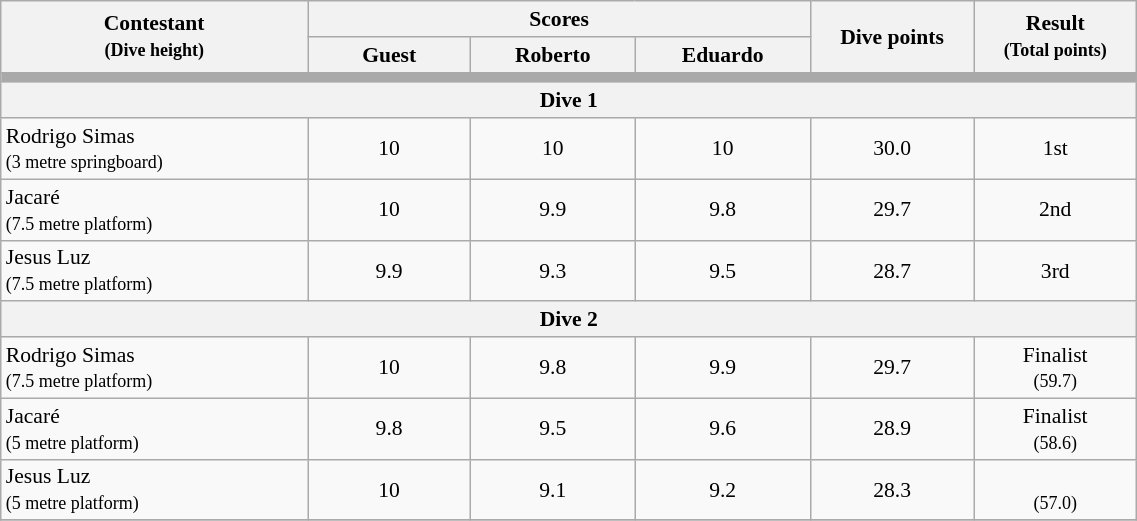<table class="wikitable" style="text-align:center;  width:60%; font-size:90%;">
<tr>
<th rowspan="2" width=100>Contestant<br><small>(Dive height)</small></th>
<th colspan="3" width=150>Scores</th>
<th rowspan="2" width=050>Dive points</th>
<th rowspan="2" width=050>Result<br><small>(Total points)</small></th>
</tr>
<tr>
<th width=50>Guest</th>
<th width=50>Roberto</th>
<th width=50>Eduardo</th>
</tr>
<tr>
<td colspan=6 bgcolor="#A9A9A9"></td>
</tr>
<tr>
<th colspan=6>Dive 1</th>
</tr>
<tr>
<td align="left">Rodrigo Simas<br><small>(3 metre springboard)</small></td>
<td>10</td>
<td>10</td>
<td>10</td>
<td>30.0</td>
<td>1st</td>
</tr>
<tr>
<td align="left">Jacaré<br><small>(7.5 metre platform)</small></td>
<td>10</td>
<td>9.9</td>
<td>9.8</td>
<td>29.7</td>
<td>2nd</td>
</tr>
<tr>
<td align="left">Jesus Luz<br><small>(7.5 metre platform)</small></td>
<td>9.9</td>
<td>9.3</td>
<td>9.5</td>
<td>28.7</td>
<td>3rd</td>
</tr>
<tr>
<th colspan=6>Dive 2</th>
</tr>
<tr>
<td align="left">Rodrigo Simas<br><small>(7.5 metre platform)</small></td>
<td>10</td>
<td>9.8</td>
<td>9.9</td>
<td>29.7</td>
<td>Finalist<br><small>(59.7)</small></td>
</tr>
<tr>
<td align="left">Jacaré<br><small>(5 metre platform)</small></td>
<td>9.8</td>
<td>9.5</td>
<td>9.6</td>
<td>28.9</td>
<td>Finalist<br><small>(58.6)</small></td>
</tr>
<tr>
<td align="left">Jesus Luz<br><small>(5 metre platform)</small></td>
<td>10</td>
<td>9.1</td>
<td>9.2</td>
<td>28.3</td>
<td><br><small>(57.0)</small></td>
</tr>
<tr>
</tr>
</table>
